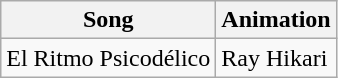<table class="wikitable">
<tr>
<th>Song</th>
<th>Animation</th>
</tr>
<tr>
<td>El Ritmo Psicodélico</td>
<td>Ray Hikari</td>
</tr>
</table>
